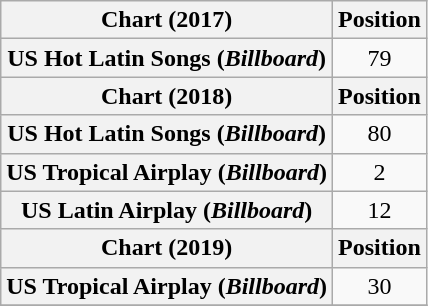<table class="wikitable plainrowheaders" style="text-align:center">
<tr>
<th scope="col">Chart (2017)</th>
<th scope="col">Position</th>
</tr>
<tr>
<th scope="row">US Hot Latin Songs (<em>Billboard</em>)</th>
<td>79</td>
</tr>
<tr>
<th scope="col">Chart (2018)</th>
<th scope="col">Position</th>
</tr>
<tr>
<th scope="row">US Hot Latin Songs (<em>Billboard</em>)</th>
<td>80</td>
</tr>
<tr>
<th scope="row">US Tropical Airplay (<em>Billboard</em>)</th>
<td>2</td>
</tr>
<tr>
<th scope="row">US Latin Airplay (<em>Billboard</em>)</th>
<td>12</td>
</tr>
<tr>
<th scope="col">Chart (2019)</th>
<th scope="col">Position</th>
</tr>
<tr>
<th scope="row">US Tropical Airplay (<em>Billboard</em>)</th>
<td>30</td>
</tr>
<tr>
</tr>
</table>
